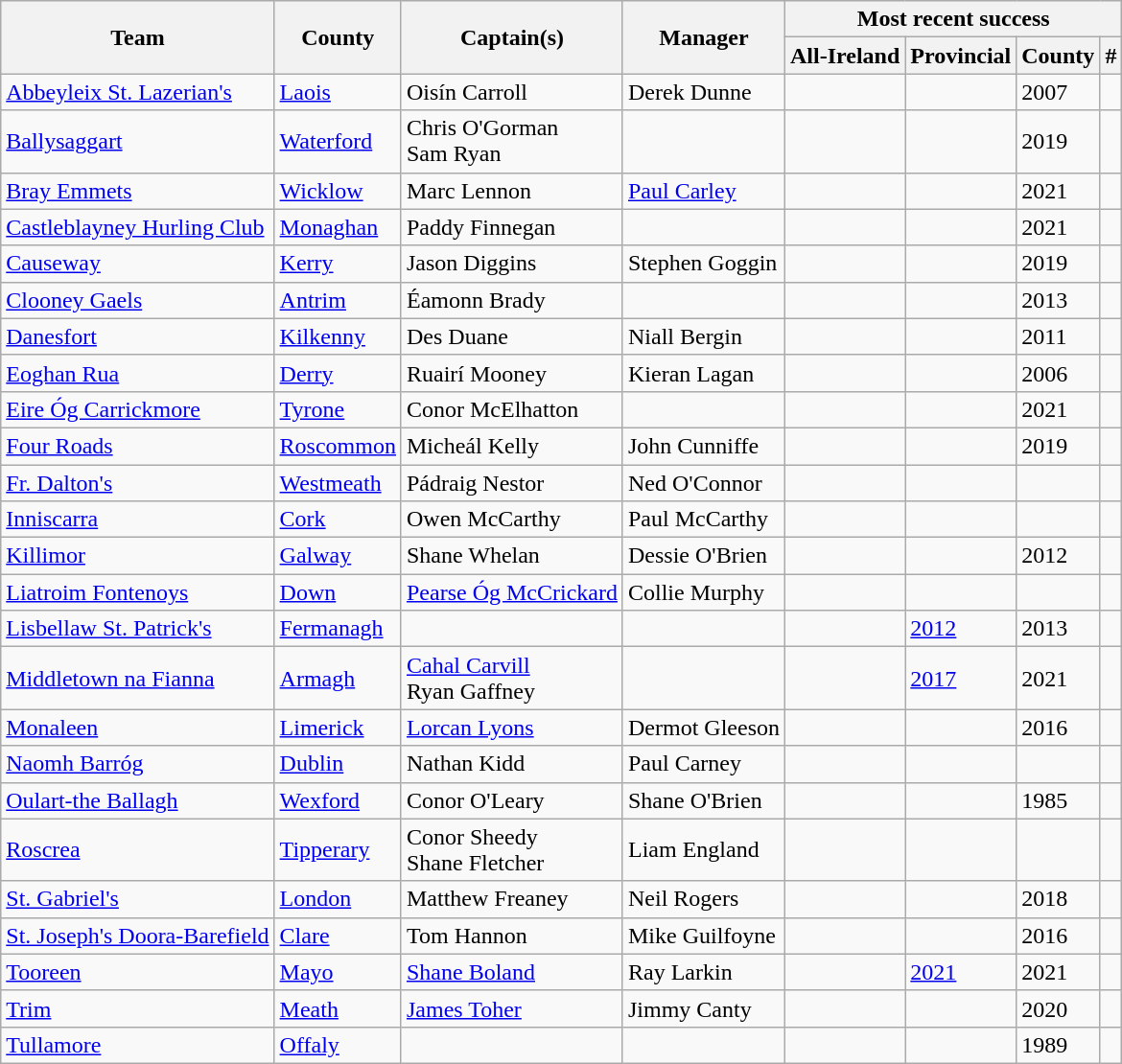<table class="wikitable sortable">
<tr>
<th rowspan="2">Team</th>
<th rowspan="2">County</th>
<th rowspan="2">Captain(s)</th>
<th rowspan="2">Manager</th>
<th colspan="4">Most recent success</th>
</tr>
<tr>
<th>All-Ireland</th>
<th>Provincial</th>
<th>County</th>
<th>#</th>
</tr>
<tr>
<td> <a href='#'>Abbeyleix St. Lazerian's</a></td>
<td> <a href='#'>Laois</a></td>
<td>Oisín Carroll</td>
<td>Derek Dunne</td>
<td></td>
<td></td>
<td>2007</td>
<td></td>
</tr>
<tr>
<td> <a href='#'>Ballysaggart</a></td>
<td> <a href='#'>Waterford</a></td>
<td>Chris O'Gorman<br>Sam Ryan</td>
<td></td>
<td></td>
<td></td>
<td>2019</td>
<td></td>
</tr>
<tr>
<td> <a href='#'>Bray Emmets</a></td>
<td> <a href='#'>Wicklow</a></td>
<td>Marc Lennon</td>
<td><a href='#'>Paul Carley</a></td>
<td></td>
<td></td>
<td>2021</td>
<td></td>
</tr>
<tr>
<td> <a href='#'>Castleblayney Hurling Club</a></td>
<td> <a href='#'>Monaghan</a></td>
<td>Paddy Finnegan</td>
<td></td>
<td></td>
<td></td>
<td>2021</td>
<td></td>
</tr>
<tr>
<td> <a href='#'>Causeway</a></td>
<td> <a href='#'>Kerry</a></td>
<td>Jason Diggins</td>
<td>Stephen Goggin</td>
<td></td>
<td></td>
<td>2019</td>
<td></td>
</tr>
<tr>
<td> <a href='#'>Clooney Gaels</a></td>
<td> <a href='#'>Antrim</a></td>
<td>Éamonn Brady</td>
<td></td>
<td></td>
<td></td>
<td>2013</td>
<td></td>
</tr>
<tr>
<td> <a href='#'>Danesfort</a></td>
<td> <a href='#'>Kilkenny</a></td>
<td>Des Duane</td>
<td>Niall Bergin</td>
<td></td>
<td></td>
<td>2011</td>
<td></td>
</tr>
<tr>
<td> <a href='#'>Eoghan Rua</a></td>
<td> <a href='#'>Derry</a></td>
<td>Ruairí Mooney</td>
<td>Kieran Lagan</td>
<td></td>
<td></td>
<td>2006</td>
<td></td>
</tr>
<tr>
<td> <a href='#'>Eire Óg Carrickmore</a></td>
<td> <a href='#'>Tyrone</a></td>
<td>Conor McElhatton</td>
<td></td>
<td></td>
<td></td>
<td>2021</td>
<td></td>
</tr>
<tr>
<td> <a href='#'>Four Roads</a></td>
<td> <a href='#'>Roscommon</a></td>
<td>Micheál Kelly</td>
<td>John Cunniffe</td>
<td></td>
<td></td>
<td>2019</td>
<td></td>
</tr>
<tr>
<td> <a href='#'>Fr. Dalton's</a></td>
<td> <a href='#'>Westmeath</a></td>
<td>Pádraig Nestor</td>
<td>Ned O'Connor</td>
<td></td>
<td></td>
<td></td>
<td></td>
</tr>
<tr>
<td> <a href='#'>Inniscarra</a></td>
<td> <a href='#'>Cork</a></td>
<td>Owen McCarthy</td>
<td>Paul McCarthy</td>
<td></td>
<td></td>
<td></td>
<td></td>
</tr>
<tr>
<td> <a href='#'>Killimor</a></td>
<td> <a href='#'>Galway</a></td>
<td>Shane Whelan</td>
<td>Dessie O'Brien</td>
<td></td>
<td></td>
<td>2012</td>
<td></td>
</tr>
<tr>
<td> <a href='#'>Liatroim Fontenoys</a></td>
<td> <a href='#'>Down</a></td>
<td><a href='#'>Pearse Óg McCrickard</a></td>
<td>Collie Murphy</td>
<td></td>
<td></td>
<td></td>
<td></td>
</tr>
<tr>
<td> <a href='#'>Lisbellaw St. Patrick's</a></td>
<td> <a href='#'>Fermanagh</a></td>
<td></td>
<td></td>
<td></td>
<td><a href='#'>2012</a></td>
<td>2013</td>
<td></td>
</tr>
<tr>
<td> <a href='#'>Middletown na Fianna</a></td>
<td> <a href='#'>Armagh</a></td>
<td><a href='#'>Cahal Carvill</a><br>Ryan Gaffney</td>
<td></td>
<td></td>
<td><a href='#'>2017</a></td>
<td>2021</td>
<td></td>
</tr>
<tr>
<td> <a href='#'>Monaleen</a></td>
<td> <a href='#'>Limerick</a></td>
<td><a href='#'>Lorcan Lyons</a></td>
<td>Dermot Gleeson</td>
<td></td>
<td></td>
<td>2016</td>
<td></td>
</tr>
<tr>
<td> <a href='#'>Naomh Barróg</a></td>
<td> <a href='#'>Dublin</a></td>
<td>Nathan Kidd</td>
<td>Paul Carney</td>
<td></td>
<td></td>
<td></td>
<td></td>
</tr>
<tr>
<td> <a href='#'>Oulart-the Ballagh</a></td>
<td> <a href='#'>Wexford</a></td>
<td>Conor O'Leary</td>
<td>Shane O'Brien</td>
<td></td>
<td></td>
<td>1985</td>
<td></td>
</tr>
<tr>
<td> <a href='#'>Roscrea</a></td>
<td> <a href='#'>Tipperary</a></td>
<td>Conor Sheedy<br>Shane Fletcher</td>
<td>Liam England</td>
<td></td>
<td></td>
<td></td>
<td></td>
</tr>
<tr>
<td> <a href='#'>St. Gabriel's</a></td>
<td> <a href='#'>London</a></td>
<td>Matthew Freaney</td>
<td>Neil Rogers</td>
<td></td>
<td></td>
<td>2018</td>
<td></td>
</tr>
<tr>
<td> <a href='#'>St. Joseph's Doora-Barefield</a></td>
<td> <a href='#'>Clare</a></td>
<td>Tom Hannon</td>
<td>Mike Guilfoyne</td>
<td></td>
<td></td>
<td>2016</td>
<td></td>
</tr>
<tr>
<td> <a href='#'>Tooreen</a></td>
<td> <a href='#'>Mayo</a></td>
<td><a href='#'>Shane Boland</a></td>
<td>Ray Larkin</td>
<td></td>
<td><a href='#'>2021</a></td>
<td>2021</td>
<td></td>
</tr>
<tr>
<td> <a href='#'>Trim</a></td>
<td> <a href='#'>Meath</a></td>
<td><a href='#'>James Toher</a></td>
<td>Jimmy Canty</td>
<td></td>
<td></td>
<td>2020</td>
<td></td>
</tr>
<tr>
<td> <a href='#'>Tullamore</a></td>
<td> <a href='#'>Offaly</a></td>
<td></td>
<td></td>
<td></td>
<td></td>
<td>1989</td>
<td></td>
</tr>
</table>
